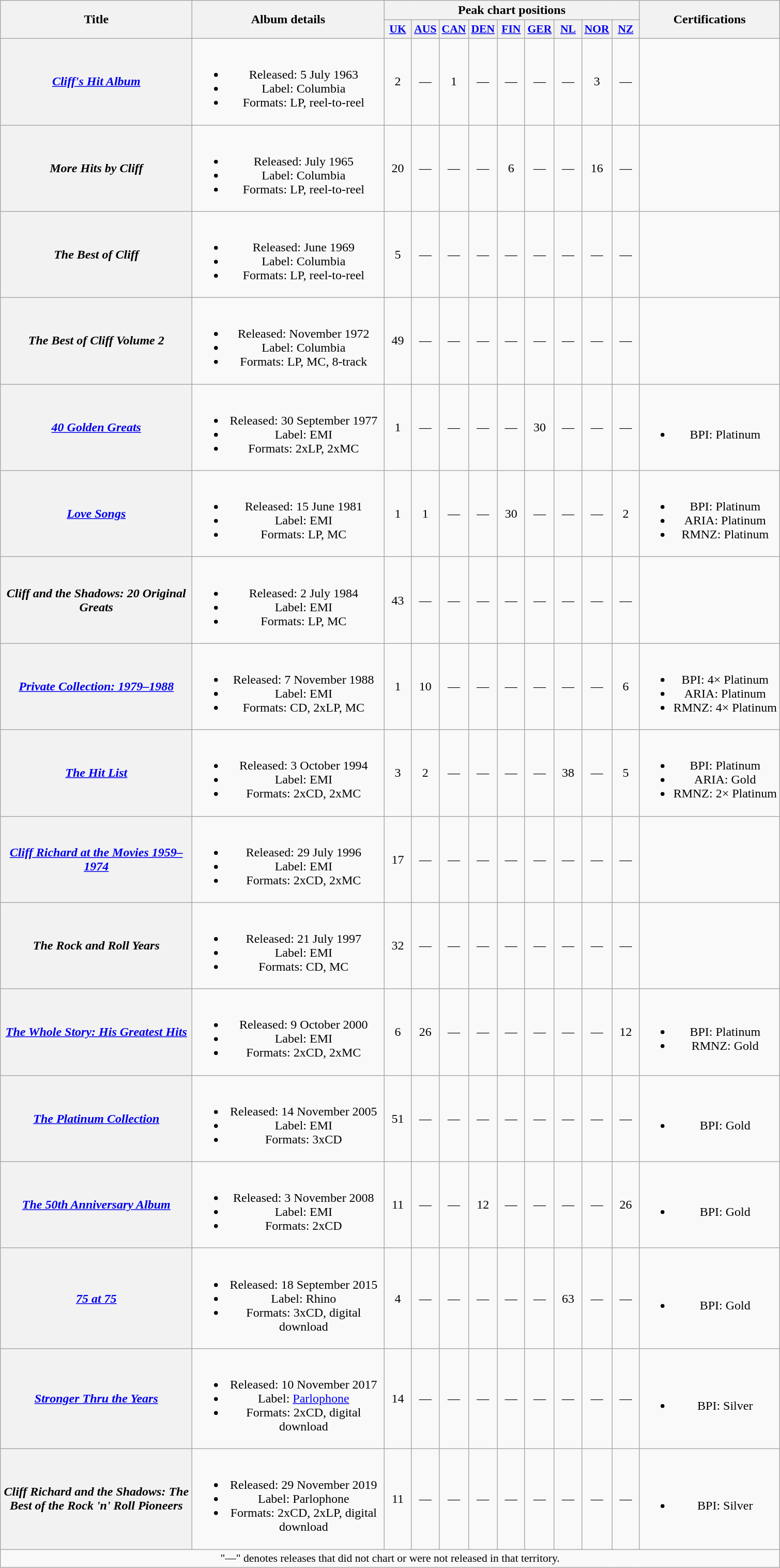<table class="wikitable plainrowheaders" style="text-align:center;">
<tr>
<th rowspan="2" scope="col" style="width:15em;">Title</th>
<th rowspan="2" scope="col" style="width:15em;">Album details</th>
<th colspan="9">Peak chart positions</th>
<th rowspan="2">Certifications</th>
</tr>
<tr>
<th scope="col" style="width:2em;font-size:90%;"><a href='#'>UK</a><br></th>
<th scope="col" style="width:2em;font-size:90%;"><a href='#'>AUS</a><br></th>
<th scope="col" style="width:2em;font-size:90%;"><a href='#'>CAN</a><br></th>
<th scope="col" style="width:2em;font-size:90%;"><a href='#'>DEN</a><br></th>
<th scope="col" style="width:2em;font-size:90%;"><a href='#'>FIN</a><br></th>
<th scope="col" style="width:2em;font-size:90%;"><a href='#'>GER</a><br></th>
<th scope="col" style="width:2em;font-size:90%;"><a href='#'>NL</a><br></th>
<th scope="col" style="width:2em;font-size:90%;"><a href='#'>NOR</a><br></th>
<th scope="col" style="width:2em;font-size:90%;"><a href='#'>NZ</a><br></th>
</tr>
<tr>
<th scope="row"><em><a href='#'>Cliff's Hit Album</a></em></th>
<td><br><ul><li>Released: 5 July 1963</li><li>Label: Columbia</li><li>Formats: LP, reel-to-reel</li></ul></td>
<td>2</td>
<td>—</td>
<td>1</td>
<td>—</td>
<td>—</td>
<td>—</td>
<td>—</td>
<td>3</td>
<td>—</td>
<td></td>
</tr>
<tr>
<th scope="row"><em>More Hits by Cliff</em></th>
<td><br><ul><li>Released: July 1965</li><li>Label: Columbia</li><li>Formats: LP, reel-to-reel</li></ul></td>
<td>20</td>
<td>—</td>
<td>—</td>
<td>—</td>
<td>6</td>
<td>—</td>
<td>—</td>
<td>16</td>
<td>—</td>
<td></td>
</tr>
<tr>
<th scope="row"><em>The Best of Cliff</em></th>
<td><br><ul><li>Released: June 1969</li><li>Label: Columbia</li><li>Formats: LP, reel-to-reel</li></ul></td>
<td>5</td>
<td>—</td>
<td>—</td>
<td>—</td>
<td>—</td>
<td>—</td>
<td>—</td>
<td>—</td>
<td>—</td>
<td></td>
</tr>
<tr>
<th scope="row"><em>The Best of Cliff Volume 2</em></th>
<td><br><ul><li>Released: November 1972</li><li>Label: Columbia</li><li>Formats: LP, MC, 8-track</li></ul></td>
<td>49</td>
<td>—</td>
<td>—</td>
<td>—</td>
<td>—</td>
<td>—</td>
<td>—</td>
<td>—</td>
<td>—</td>
<td></td>
</tr>
<tr>
<th scope="row"><em><a href='#'>40 Golden Greats</a></em></th>
<td><br><ul><li>Released: 30 September 1977</li><li>Label: EMI</li><li>Formats: 2xLP, 2xMC</li></ul></td>
<td>1</td>
<td>—</td>
<td>—</td>
<td>—</td>
<td>—</td>
<td>30</td>
<td>—</td>
<td>—</td>
<td>—</td>
<td><br><ul><li>BPI: Platinum</li></ul></td>
</tr>
<tr>
<th scope="row"><em><a href='#'>Love Songs</a></em></th>
<td><br><ul><li>Released: 15 June 1981</li><li>Label: EMI</li><li>Formats: LP, MC</li></ul></td>
<td>1</td>
<td>1</td>
<td>—</td>
<td>—</td>
<td>30</td>
<td>—</td>
<td>—</td>
<td>—</td>
<td>2</td>
<td><br><ul><li>BPI: Platinum</li><li>ARIA: Platinum</li><li>RMNZ: Platinum</li></ul></td>
</tr>
<tr>
<th scope="row"><em>Cliff and the Shadows: 20 Original Greats</em></th>
<td><br><ul><li>Released: 2 July 1984</li><li>Label: EMI</li><li>Formats: LP, MC</li></ul></td>
<td>43</td>
<td>—</td>
<td>—</td>
<td>—</td>
<td>—</td>
<td>—</td>
<td>—</td>
<td>—</td>
<td>—</td>
<td></td>
</tr>
<tr>
<th scope="row"><em><a href='#'>Private Collection: 1979–1988</a></em></th>
<td><br><ul><li>Released: 7 November 1988</li><li>Label: EMI</li><li>Formats: CD, 2xLP, MC</li></ul></td>
<td>1</td>
<td>10</td>
<td>—</td>
<td>—</td>
<td>—</td>
<td>—</td>
<td>—</td>
<td>—</td>
<td>6</td>
<td><br><ul><li>BPI: 4× Platinum</li><li>ARIA: Platinum</li><li>RMNZ: 4× Platinum</li></ul></td>
</tr>
<tr>
<th scope="row"><em><a href='#'>The Hit List</a></em></th>
<td><br><ul><li>Released: 3 October 1994</li><li>Label: EMI</li><li>Formats: 2xCD, 2xMC</li></ul></td>
<td>3</td>
<td>2</td>
<td>—</td>
<td>—</td>
<td>—</td>
<td>—</td>
<td>38</td>
<td>—</td>
<td>5</td>
<td><br><ul><li>BPI: Platinum</li><li>ARIA: Gold</li><li>RMNZ: 2× Platinum</li></ul></td>
</tr>
<tr>
<th scope="row"><em><a href='#'>Cliff Richard at the Movies 1959–1974</a></em></th>
<td><br><ul><li>Released: 29 July 1996</li><li>Label: EMI</li><li>Formats: 2xCD, 2xMC</li></ul></td>
<td>17</td>
<td>—</td>
<td>—</td>
<td>—</td>
<td>—</td>
<td>—</td>
<td>—</td>
<td>—</td>
<td>—</td>
<td></td>
</tr>
<tr>
<th scope="row"><em>The Rock and Roll Years</em></th>
<td><br><ul><li>Released: 21 July 1997</li><li>Label: EMI</li><li>Formats: CD, MC</li></ul></td>
<td>32</td>
<td>—</td>
<td>—</td>
<td>—</td>
<td>—</td>
<td>—</td>
<td>—</td>
<td>—</td>
<td>—</td>
<td></td>
</tr>
<tr>
<th scope="row"><em><a href='#'>The Whole Story: His Greatest Hits</a></em></th>
<td><br><ul><li>Released: 9 October 2000</li><li>Label: EMI</li><li>Formats: 2xCD, 2xMC</li></ul></td>
<td>6</td>
<td>26</td>
<td>—</td>
<td>—</td>
<td>—</td>
<td>—</td>
<td>—</td>
<td>—</td>
<td>12</td>
<td><br><ul><li>BPI: Platinum</li><li>RMNZ: Gold</li></ul></td>
</tr>
<tr>
<th scope="row"><em><a href='#'>The Platinum Collection</a></em></th>
<td><br><ul><li>Released: 14 November 2005</li><li>Label: EMI</li><li>Formats: 3xCD</li></ul></td>
<td>51</td>
<td>—</td>
<td>—</td>
<td>—</td>
<td>—</td>
<td>—</td>
<td>—</td>
<td>—</td>
<td>—</td>
<td><br><ul><li>BPI: Gold</li></ul></td>
</tr>
<tr>
<th scope="row"><em><a href='#'>The 50th Anniversary Album</a></em></th>
<td><br><ul><li>Released: 3 November 2008</li><li>Label: EMI</li><li>Formats: 2xCD</li></ul></td>
<td>11</td>
<td>—</td>
<td>—</td>
<td>12</td>
<td>—</td>
<td>—</td>
<td>—</td>
<td>—</td>
<td>26</td>
<td><br><ul><li>BPI: Gold</li></ul></td>
</tr>
<tr>
<th scope="row"><em><a href='#'>75 at 75</a></em></th>
<td><br><ul><li>Released: 18 September 2015</li><li>Label: Rhino</li><li>Formats: 3xCD, digital download</li></ul></td>
<td>4</td>
<td>—</td>
<td>—</td>
<td>—</td>
<td>—</td>
<td>—</td>
<td>63</td>
<td>—</td>
<td>—</td>
<td><br><ul><li>BPI: Gold</li></ul></td>
</tr>
<tr>
<th scope="row"><em><a href='#'>Stronger Thru the Years</a></em></th>
<td><br><ul><li>Released: 10 November 2017</li><li>Label: <a href='#'>Parlophone</a></li><li>Formats: 2xCD, digital download</li></ul></td>
<td>14</td>
<td>—</td>
<td>—</td>
<td>—</td>
<td>—</td>
<td>—</td>
<td>—</td>
<td>—</td>
<td>—</td>
<td><br><ul><li>BPI: Silver</li></ul></td>
</tr>
<tr>
<th scope="row"><em>Cliff Richard and the Shadows: The Best of the Rock 'n' Roll Pioneers</em></th>
<td><br><ul><li>Released: 29 November 2019</li><li>Label: Parlophone</li><li>Formats: 2xCD, 2xLP, digital download</li></ul></td>
<td>11</td>
<td>—</td>
<td>—</td>
<td>—</td>
<td>—</td>
<td>—</td>
<td>—</td>
<td>—</td>
<td>—</td>
<td><br><ul><li>BPI: Silver</li></ul></td>
</tr>
<tr>
<td colspan="12" style="font-size:90%">"—" denotes releases that did not chart or were not released in that territory.</td>
</tr>
</table>
